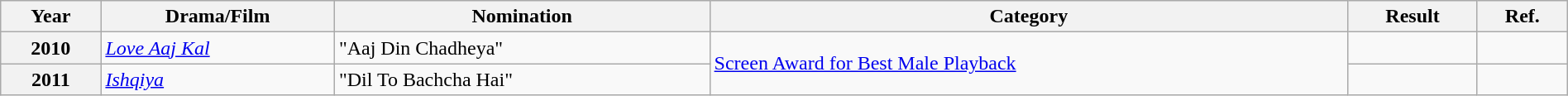<table class="wikitable plainrowheaders" width="100%" "textcolor:#000;">
<tr>
<th>Year</th>
<th>Drama/Film</th>
<th>Nomination</th>
<th>Category</th>
<th>Result</th>
<th>Ref.</th>
</tr>
<tr>
<th>2010</th>
<td><em><a href='#'>Love Aaj Kal</a></em></td>
<td>"Aaj Din Chadheya"</td>
<td rowspan="2"><a href='#'>Screen Award for Best Male Playback</a></td>
<td></td>
<td></td>
</tr>
<tr>
<th>2011</th>
<td><em><a href='#'>Ishqiya</a></em></td>
<td>"Dil To Bachcha Hai"</td>
<td></td>
<td></td>
</tr>
</table>
